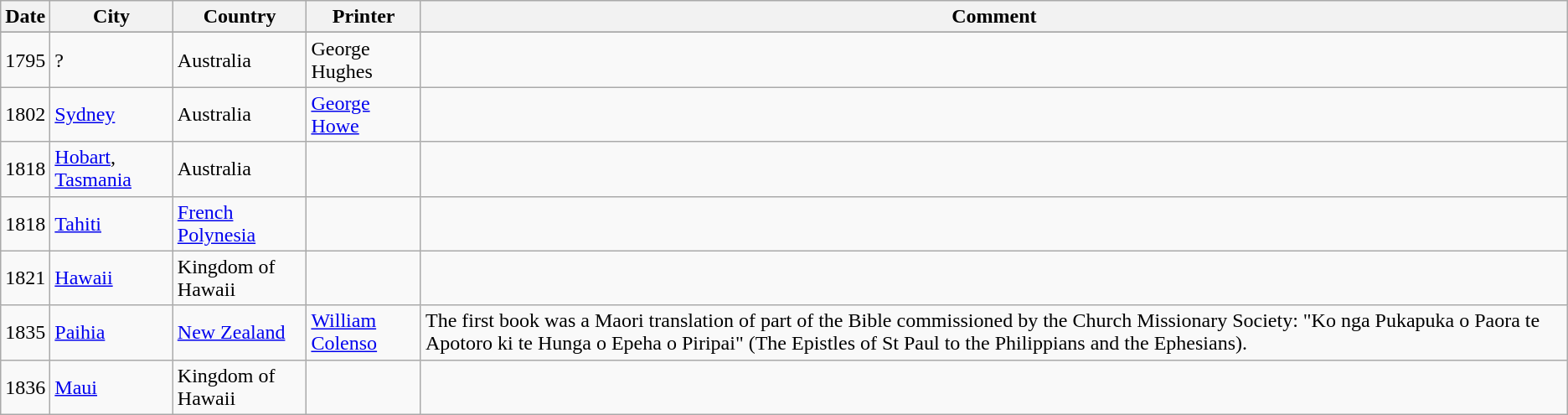<table class="wikitable">
<tr>
<th>Date</th>
<th>City</th>
<th>Country</th>
<th>Printer</th>
<th>Comment</th>
</tr>
<tr>
</tr>
<tr>
<td>1795</td>
<td>?</td>
<td>Australia</td>
<td>George Hughes</td>
<td></td>
</tr>
<tr>
<td>1802</td>
<td><a href='#'>Sydney</a></td>
<td>Australia</td>
<td><a href='#'>George Howe</a></td>
<td></td>
</tr>
<tr>
<td>1818</td>
<td><a href='#'>Hobart</a>, <a href='#'>Tasmania</a></td>
<td>Australia</td>
<td></td>
<td></td>
</tr>
<tr>
<td>1818</td>
<td><a href='#'>Tahiti</a></td>
<td><a href='#'>French Polynesia</a></td>
<td></td>
<td></td>
</tr>
<tr>
<td>1821</td>
<td><a href='#'>Hawaii</a></td>
<td>Kingdom of Hawaii</td>
<td></td>
<td></td>
</tr>
<tr>
<td>1835</td>
<td><a href='#'>Paihia</a></td>
<td><a href='#'>New Zealand</a></td>
<td><a href='#'>William Colenso</a></td>
<td>The first book was a Maori translation of part of the Bible commissioned by the Church Missionary Society: "Ko nga Pukapuka o Paora te Apotoro ki te Hunga o Epeha o Piripai" (The Epistles of St Paul to the Philippians and the Ephesians).</td>
</tr>
<tr>
<td>1836</td>
<td><a href='#'>Maui</a></td>
<td>Kingdom of Hawaii</td>
<td></td>
<td></td>
</tr>
</table>
